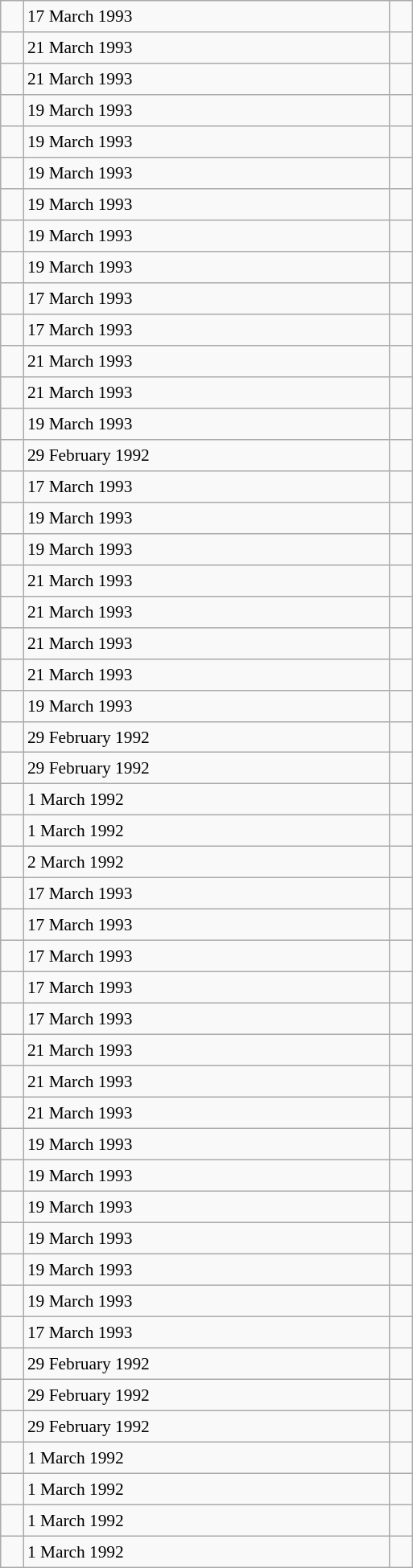<table class="wikitable" style="font-size: 89%; float: left; width: 24em; margin-right: 1em;height: 1300px;">
<tr>
<td></td>
<td>17 March 1993</td>
<td></td>
</tr>
<tr>
<td></td>
<td>21 March 1993</td>
<td></td>
</tr>
<tr>
<td></td>
<td>21 March 1993</td>
<td></td>
</tr>
<tr>
<td></td>
<td>19 March 1993</td>
<td></td>
</tr>
<tr>
<td></td>
<td>19 March 1993</td>
<td></td>
</tr>
<tr>
<td></td>
<td>19 March 1993</td>
<td></td>
</tr>
<tr>
<td></td>
<td>19 March 1993</td>
<td></td>
</tr>
<tr>
<td></td>
<td>19 March 1993</td>
<td></td>
</tr>
<tr>
<td></td>
<td>19 March 1993</td>
<td></td>
</tr>
<tr>
<td></td>
<td>17 March 1993</td>
<td></td>
</tr>
<tr>
<td></td>
<td>17 March 1993</td>
<td></td>
</tr>
<tr>
<td></td>
<td>21 March 1993</td>
<td></td>
</tr>
<tr>
<td></td>
<td>21 March 1993</td>
<td></td>
</tr>
<tr>
<td></td>
<td>19 March 1993</td>
<td></td>
</tr>
<tr>
<td></td>
<td>29 February 1992</td>
<td></td>
</tr>
<tr>
<td></td>
<td>17 March 1993</td>
<td></td>
</tr>
<tr>
<td></td>
<td>19 March 1993</td>
<td></td>
</tr>
<tr>
<td></td>
<td>19 March 1993</td>
<td></td>
</tr>
<tr>
<td></td>
<td>21 March 1993</td>
<td></td>
</tr>
<tr>
<td></td>
<td>21 March 1993</td>
<td></td>
</tr>
<tr>
<td></td>
<td>21 March 1993</td>
<td></td>
</tr>
<tr>
<td></td>
<td>21 March 1993</td>
<td></td>
</tr>
<tr>
<td></td>
<td>19 March 1993</td>
<td></td>
</tr>
<tr>
<td></td>
<td>29 February 1992</td>
<td></td>
</tr>
<tr>
<td></td>
<td>29 February 1992</td>
<td></td>
</tr>
<tr>
<td></td>
<td>1 March 1992</td>
<td></td>
</tr>
<tr>
<td></td>
<td>1 March 1992</td>
<td></td>
</tr>
<tr>
<td></td>
<td>2 March 1992</td>
<td></td>
</tr>
<tr>
<td></td>
<td>17 March 1993</td>
<td></td>
</tr>
<tr>
<td></td>
<td>17 March 1993</td>
<td></td>
</tr>
<tr>
<td></td>
<td>17 March 1993</td>
<td></td>
</tr>
<tr>
<td></td>
<td>17 March 1993</td>
<td></td>
</tr>
<tr>
<td></td>
<td>17 March 1993</td>
<td></td>
</tr>
<tr>
<td></td>
<td>21 March 1993</td>
<td></td>
</tr>
<tr>
<td></td>
<td>21 March 1993</td>
<td></td>
</tr>
<tr>
<td></td>
<td>21 March 1993</td>
<td></td>
</tr>
<tr>
<td></td>
<td>19 March 1993</td>
<td></td>
</tr>
<tr>
<td></td>
<td>19 March 1993</td>
<td></td>
</tr>
<tr>
<td></td>
<td>19 March 1993</td>
<td></td>
</tr>
<tr>
<td></td>
<td>19 March 1993</td>
<td></td>
</tr>
<tr>
<td></td>
<td>19 March 1993</td>
<td></td>
</tr>
<tr>
<td></td>
<td>19 March 1993</td>
<td></td>
</tr>
<tr>
<td></td>
<td>17 March 1993</td>
<td></td>
</tr>
<tr>
<td></td>
<td>29 February 1992</td>
<td></td>
</tr>
<tr>
<td></td>
<td>29 February 1992</td>
<td></td>
</tr>
<tr>
<td></td>
<td>29 February 1992</td>
<td></td>
</tr>
<tr>
<td></td>
<td>1 March 1992</td>
<td></td>
</tr>
<tr>
<td></td>
<td>1 March 1992</td>
<td></td>
</tr>
<tr>
<td></td>
<td>1 March 1992</td>
<td></td>
</tr>
<tr>
<td></td>
<td>1 March 1992</td>
<td></td>
</tr>
</table>
